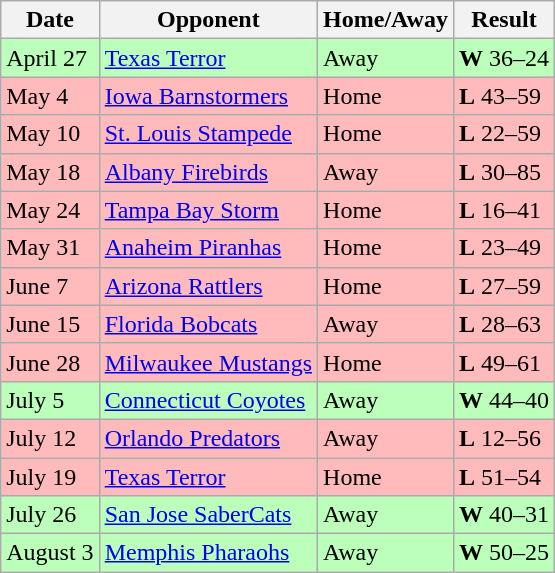<table class="wikitable">
<tr>
<th>Date</th>
<th>Opponent</th>
<th>Home/Away</th>
<th>Result</th>
</tr>
<tr bgcolor="bbffbb">
<td>April 27</td>
<td><a href='#'>Texas Terror</a></td>
<td>Away</td>
<td><strong>W</strong> 36–24</td>
</tr>
<tr bgcolor="ffbbbb">
<td>May 4</td>
<td><a href='#'>Iowa Barnstormers</a></td>
<td>Home</td>
<td><strong>L</strong> 43–59</td>
</tr>
<tr bgcolor="ffbbbb">
<td>May 10</td>
<td><a href='#'>St. Louis Stampede</a></td>
<td>Home</td>
<td><strong>L</strong> 22–59</td>
</tr>
<tr bgcolor="ffbbbb">
<td>May 18</td>
<td><a href='#'>Albany Firebirds</a></td>
<td>Away</td>
<td><strong>L</strong> 30–85</td>
</tr>
<tr bgcolor="ffbbbb">
<td>May 24</td>
<td><a href='#'>Tampa Bay Storm</a></td>
<td>Home</td>
<td><strong>L</strong> 16–41</td>
</tr>
<tr bgcolor="ffbbbb">
<td>May 31</td>
<td><a href='#'>Anaheim Piranhas</a></td>
<td>Home</td>
<td><strong>L</strong> 23–49</td>
</tr>
<tr bgcolor="ffbbbb">
<td>June 7</td>
<td><a href='#'>Arizona Rattlers</a></td>
<td>Home</td>
<td><strong>L</strong> 27–59</td>
</tr>
<tr bgcolor="ffbbbb">
<td>June 15</td>
<td><a href='#'>Florida Bobcats</a></td>
<td>Away</td>
<td><strong>L</strong> 28–63</td>
</tr>
<tr bgcolor="ffbbbb">
<td>June 28</td>
<td><a href='#'>Milwaukee Mustangs</a></td>
<td>Home</td>
<td><strong>L</strong> 49–61</td>
</tr>
<tr bgcolor="bbffbb">
<td>July 5</td>
<td><a href='#'>Connecticut Coyotes</a></td>
<td>Away</td>
<td><strong>W</strong> 44–40</td>
</tr>
<tr bgcolor="ffbbbb">
<td>July 12</td>
<td><a href='#'>Orlando Predators</a></td>
<td>Away</td>
<td><strong>L</strong> 12–56</td>
</tr>
<tr bgcolor="ffbbbb">
<td>July 19</td>
<td><a href='#'>Texas Terror</a></td>
<td>Home</td>
<td><strong>L</strong> 51–54</td>
</tr>
<tr bgcolor="bbffbb">
<td>July 26</td>
<td><a href='#'>San Jose SaberCats</a></td>
<td>Away</td>
<td><strong>W</strong> 40–31</td>
</tr>
<tr bgcolor="bbffbb">
<td>August 3</td>
<td><a href='#'>Memphis Pharaohs</a></td>
<td>Away</td>
<td><strong>W</strong> 50–25</td>
</tr>
</table>
